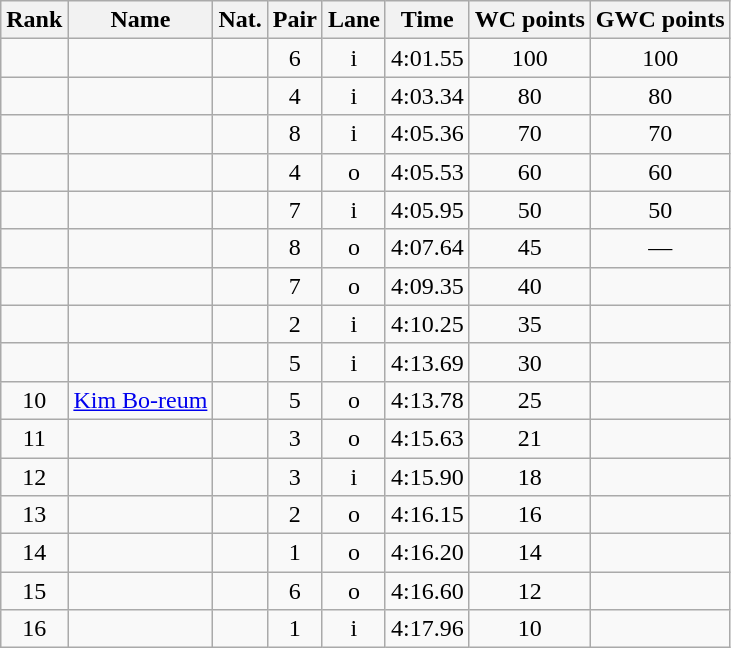<table class="wikitable sortable" style="text-align:center">
<tr>
<th>Rank</th>
<th>Name</th>
<th>Nat.</th>
<th>Pair</th>
<th>Lane</th>
<th>Time</th>
<th>WC points</th>
<th>GWC points</th>
</tr>
<tr>
<td></td>
<td align=left></td>
<td></td>
<td>6</td>
<td>i</td>
<td>4:01.55</td>
<td>100</td>
<td>100</td>
</tr>
<tr>
<td></td>
<td align=left></td>
<td></td>
<td>4</td>
<td>i</td>
<td>4:03.34</td>
<td>80</td>
<td>80</td>
</tr>
<tr>
<td></td>
<td align=left></td>
<td></td>
<td>8</td>
<td>i</td>
<td>4:05.36</td>
<td>70</td>
<td>70</td>
</tr>
<tr>
<td></td>
<td align=left></td>
<td></td>
<td>4</td>
<td>o</td>
<td>4:05.53</td>
<td>60</td>
<td>60</td>
</tr>
<tr>
<td></td>
<td align=left></td>
<td></td>
<td>7</td>
<td>i</td>
<td>4:05.95</td>
<td>50</td>
<td>50</td>
</tr>
<tr>
<td></td>
<td align=left></td>
<td></td>
<td>8</td>
<td>o</td>
<td>4:07.64</td>
<td>45</td>
<td>—</td>
</tr>
<tr>
<td></td>
<td align=left></td>
<td></td>
<td>7</td>
<td>o</td>
<td>4:09.35</td>
<td>40</td>
<td></td>
</tr>
<tr>
<td></td>
<td align=left></td>
<td></td>
<td>2</td>
<td>i</td>
<td>4:10.25</td>
<td>35</td>
<td></td>
</tr>
<tr>
<td></td>
<td align=left></td>
<td></td>
<td>5</td>
<td>i</td>
<td>4:13.69</td>
<td>30</td>
<td></td>
</tr>
<tr>
<td>10</td>
<td align=left><a href='#'>Kim Bo-reum</a></td>
<td></td>
<td>5</td>
<td>o</td>
<td>4:13.78</td>
<td>25</td>
<td></td>
</tr>
<tr>
<td>11</td>
<td align=left></td>
<td></td>
<td>3</td>
<td>o</td>
<td>4:15.63</td>
<td>21</td>
<td></td>
</tr>
<tr>
<td>12</td>
<td align=left></td>
<td></td>
<td>3</td>
<td>i</td>
<td>4:15.90</td>
<td>18</td>
<td></td>
</tr>
<tr>
<td>13</td>
<td align=left></td>
<td></td>
<td>2</td>
<td>o</td>
<td>4:16.15</td>
<td>16</td>
<td></td>
</tr>
<tr>
<td>14</td>
<td align=left></td>
<td></td>
<td>1</td>
<td>o</td>
<td>4:16.20</td>
<td>14</td>
<td></td>
</tr>
<tr>
<td>15</td>
<td align=left></td>
<td></td>
<td>6</td>
<td>o</td>
<td>4:16.60</td>
<td>12</td>
<td></td>
</tr>
<tr>
<td>16</td>
<td align=left></td>
<td></td>
<td>1</td>
<td>i</td>
<td>4:17.96</td>
<td>10</td>
<td></td>
</tr>
</table>
